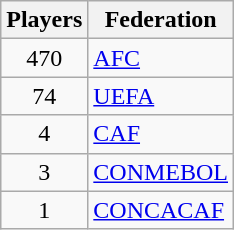<table class="wikitable">
<tr>
<th>Players</th>
<th>Federation</th>
</tr>
<tr>
<td align="center">470</td>
<td><a href='#'>AFC</a></td>
</tr>
<tr>
<td align="center">74</td>
<td><a href='#'>UEFA</a></td>
</tr>
<tr>
<td align="center">4</td>
<td><a href='#'>CAF</a></td>
</tr>
<tr>
<td align="center">3</td>
<td><a href='#'>CONMEBOL</a></td>
</tr>
<tr>
<td align="center">1</td>
<td><a href='#'>CONCACAF</a></td>
</tr>
</table>
